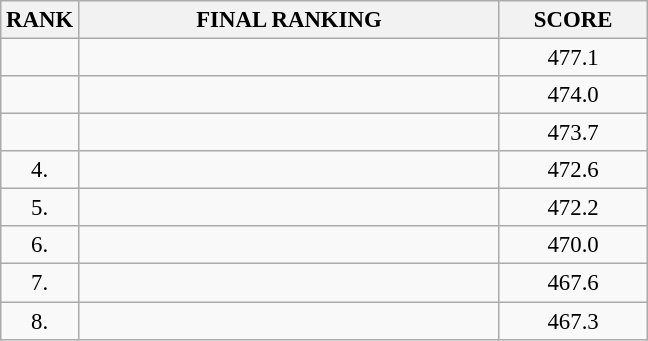<table class="wikitable" style="font-size:95%;">
<tr>
<th>RANK</th>
<th align="left" style="width: 18em">FINAL RANKING</th>
<th align="center" style="width: 6em">SCORE</th>
</tr>
<tr>
<td align="center"></td>
<td></td>
<td align="center">477.1</td>
</tr>
<tr>
<td align="center"></td>
<td></td>
<td align="center">474.0</td>
</tr>
<tr>
<td align="center"></td>
<td></td>
<td align="center">473.7</td>
</tr>
<tr>
<td align="center">4.</td>
<td></td>
<td align="center">472.6</td>
</tr>
<tr>
<td align="center">5.</td>
<td></td>
<td align="center">472.2</td>
</tr>
<tr>
<td align="center">6.</td>
<td></td>
<td align="center">470.0</td>
</tr>
<tr>
<td align="center">7.</td>
<td></td>
<td align="center">467.6</td>
</tr>
<tr>
<td align="center">8.</td>
<td></td>
<td align="center">467.3</td>
</tr>
</table>
